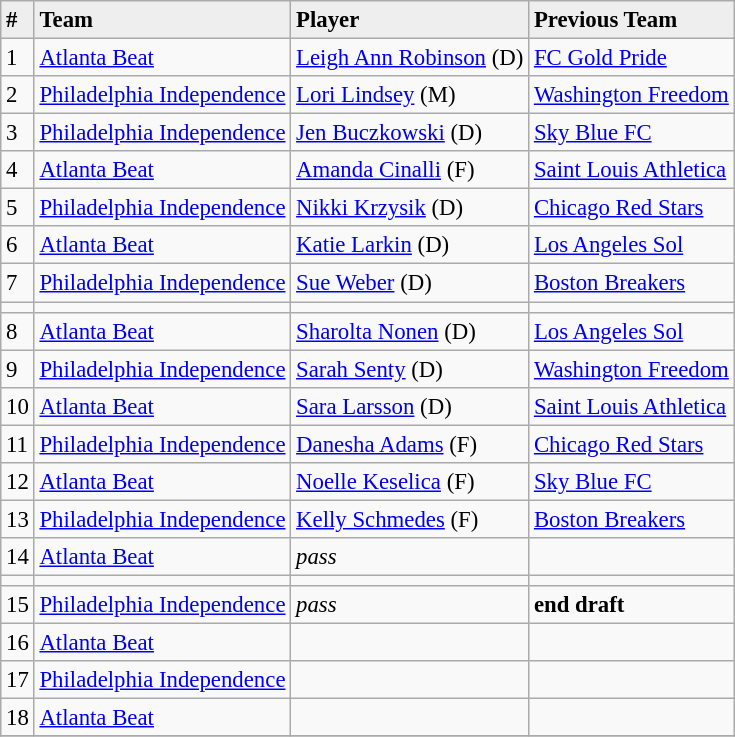<table class="wikitable" style="font-size:95%;">
<tr bgcolor="#eeeeee">
<td><strong>#</strong></td>
<td><strong>Team</strong></td>
<td><strong>Player</strong></td>
<td><strong>Previous Team</strong></td>
</tr>
<tr>
<td>1</td>
<td><a href='#'>Atlanta Beat</a></td>
<td> <a href='#'>Leigh Ann Robinson</a> (D)</td>
<td><a href='#'>FC Gold Pride</a></td>
</tr>
<tr>
<td>2</td>
<td><a href='#'>Philadelphia Independence</a></td>
<td> <a href='#'>Lori Lindsey</a> (M)</td>
<td><a href='#'>Washington Freedom</a></td>
</tr>
<tr>
<td>3</td>
<td><a href='#'>Philadelphia Independence</a></td>
<td> <a href='#'>Jen Buczkowski</a> (D)</td>
<td><a href='#'>Sky Blue FC</a></td>
</tr>
<tr>
<td>4</td>
<td><a href='#'>Atlanta Beat</a></td>
<td> <a href='#'>Amanda Cinalli</a> (F)</td>
<td><a href='#'>Saint Louis Athletica</a></td>
</tr>
<tr>
<td>5</td>
<td><a href='#'>Philadelphia Independence</a></td>
<td> <a href='#'>Nikki Krzysik</a> (D)</td>
<td><a href='#'>Chicago Red Stars</a></td>
</tr>
<tr>
<td>6</td>
<td><a href='#'>Atlanta Beat</a></td>
<td> <a href='#'>Katie Larkin</a> (D)</td>
<td><a href='#'>Los Angeles Sol</a></td>
</tr>
<tr>
<td>7</td>
<td><a href='#'>Philadelphia Independence</a></td>
<td> <a href='#'>Sue Weber</a> (D)</td>
<td><a href='#'>Boston Breakers</a></td>
</tr>
<tr>
<td></td>
<td></td>
<td></td>
</tr>
<tr>
<td>8</td>
<td><a href='#'>Atlanta Beat</a></td>
<td> <a href='#'>Sharolta Nonen</a> (D)</td>
<td><a href='#'>Los Angeles Sol</a></td>
</tr>
<tr>
<td>9</td>
<td><a href='#'>Philadelphia Independence</a></td>
<td> <a href='#'>Sarah Senty</a> (D)</td>
<td><a href='#'>Washington Freedom</a></td>
</tr>
<tr>
<td>10</td>
<td><a href='#'>Atlanta Beat</a></td>
<td> <a href='#'>Sara Larsson</a> (D)</td>
<td><a href='#'>Saint Louis Athletica</a></td>
</tr>
<tr>
<td>11</td>
<td><a href='#'>Philadelphia Independence</a></td>
<td> <a href='#'>Danesha Adams</a> (F)</td>
<td><a href='#'>Chicago Red Stars</a></td>
</tr>
<tr>
<td>12</td>
<td><a href='#'>Atlanta Beat</a></td>
<td> <a href='#'>Noelle Keselica</a> (F)</td>
<td><a href='#'>Sky Blue FC</a></td>
</tr>
<tr>
<td>13</td>
<td><a href='#'>Philadelphia Independence</a></td>
<td> <a href='#'>Kelly Schmedes</a> (F)</td>
<td><a href='#'>Boston Breakers</a></td>
</tr>
<tr>
<td>14</td>
<td><a href='#'>Atlanta Beat</a></td>
<td><em>pass</em></td>
<td></td>
</tr>
<tr>
<td></td>
<td></td>
<td></td>
</tr>
<tr>
<td>15</td>
<td><a href='#'>Philadelphia Independence</a></td>
<td><em>pass</em></td>
<td><strong>end draft</strong></td>
</tr>
<tr>
<td>16</td>
<td><a href='#'>Atlanta Beat</a></td>
<td></td>
<td></td>
</tr>
<tr>
<td>17</td>
<td><a href='#'>Philadelphia Independence</a></td>
<td></td>
<td></td>
</tr>
<tr>
<td>18</td>
<td><a href='#'>Atlanta Beat</a></td>
<td></td>
<td></td>
</tr>
<tr>
</tr>
</table>
